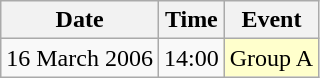<table class = "wikitable" style="text-align:center;">
<tr>
<th>Date</th>
<th>Time</th>
<th>Event</th>
</tr>
<tr>
<td>16 March 2006</td>
<td>14:00</td>
<td bgcolor=ffffcc>Group A</td>
</tr>
</table>
